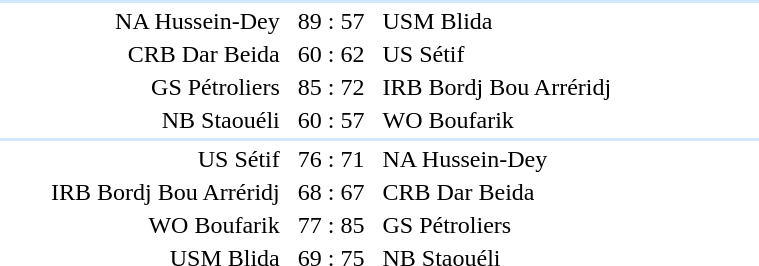<table style="text-align:center" width=510>
<tr>
<th width=30%></th>
<th width=10%></th>
<th width=30%></th>
<th width=10%></th>
</tr>
<tr align="left" bgcolor=#D0E7FF>
<td colspan=4></td>
</tr>
<tr>
<td align="right">NA Hussein-Dey</td>
<td>89 : 57</td>
<td align=left>USM Blida</td>
</tr>
<tr>
<td align="right">CRB Dar Beida</td>
<td>60 : 62</td>
<td align=left>US Sétif</td>
</tr>
<tr>
<td align="right">GS Pétroliers</td>
<td>85 : 72</td>
<td align=left>IRB Bordj Bou Arréridj</td>
</tr>
<tr>
<td align="right">NB Staouéli</td>
<td>60 : 57</td>
<td align=left>WO Boufarik</td>
</tr>
<tr align="left" bgcolor=#D0E7FF>
<td colspan=4></td>
</tr>
<tr>
<td align="right">US Sétif</td>
<td>76 : 71</td>
<td align=left>NA Hussein-Dey</td>
</tr>
<tr>
<td align="right">IRB Bordj Bou Arréridj</td>
<td>68 : 67</td>
<td align=left>CRB Dar Beida</td>
</tr>
<tr>
<td align="right">WO Boufarik</td>
<td>77 : 85</td>
<td align=left>GS Pétroliers</td>
</tr>
<tr>
<td align="right">USM Blida</td>
<td>69 : 75</td>
<td align=left>NB Staouéli</td>
</tr>
</table>
